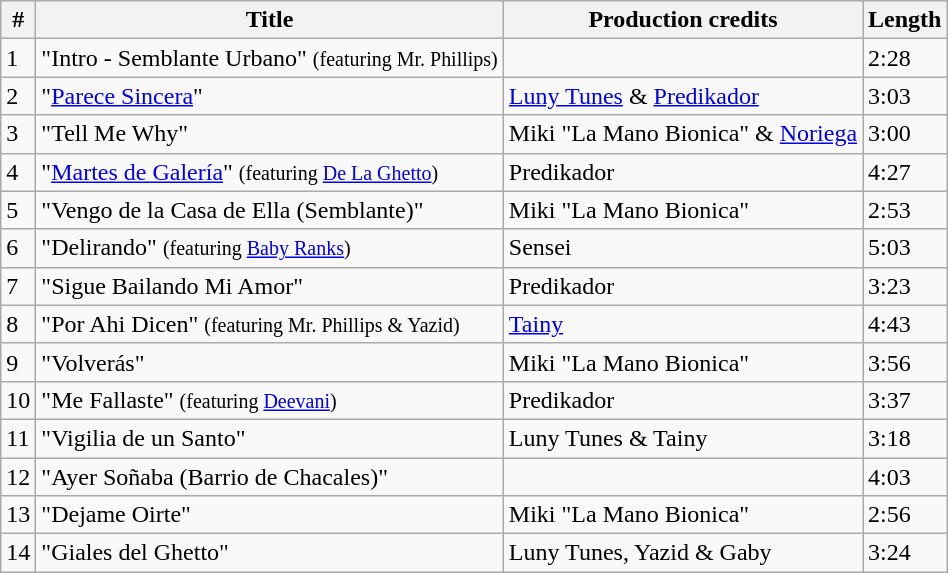<table class="wikitable">
<tr>
<th align="center">#</th>
<th align="center">Title</th>
<th align="center">Production credits</th>
<th align="center">Length</th>
</tr>
<tr>
<td>1</td>
<td>"Intro - Semblante Urbano" <small>(featuring Mr. Phillips)</small></td>
<td></td>
<td>2:28</td>
</tr>
<tr>
<td>2</td>
<td>"<a href='#'>Parece Sincera</a>"</td>
<td><a href='#'>Luny Tunes</a> & <a href='#'>Predikador</a></td>
<td>3:03</td>
</tr>
<tr>
<td>3</td>
<td>"Tell Me Why"</td>
<td>Miki "La Mano Bionica" & <a href='#'>Noriega</a></td>
<td>3:00</td>
</tr>
<tr>
<td>4</td>
<td>"<a href='#'>Martes de Galería</a>" <small>(featuring <a href='#'>De La Ghetto</a>)</small></td>
<td>Predikador</td>
<td>4:27</td>
</tr>
<tr>
<td>5</td>
<td>"Vengo de la Casa de Ella (Semblante)"</td>
<td>Miki "La Mano Bionica"</td>
<td>2:53</td>
</tr>
<tr>
<td>6</td>
<td>"Delirando" <small>(featuring <a href='#'>Baby Ranks</a>)</small></td>
<td>Sensei</td>
<td>5:03</td>
</tr>
<tr>
<td>7</td>
<td>"Sigue Bailando Mi Amor"</td>
<td>Predikador</td>
<td>3:23</td>
</tr>
<tr>
<td>8</td>
<td>"Por Ahi Dicen" <small>(featuring Mr. Phillips & Yazid)</small></td>
<td><a href='#'>Tainy</a></td>
<td>4:43</td>
</tr>
<tr>
<td>9</td>
<td>"Volverás"</td>
<td>Miki "La Mano Bionica"</td>
<td>3:56</td>
</tr>
<tr>
<td>10</td>
<td>"Me Fallaste" <small>(featuring <a href='#'>Deevani</a>)</small></td>
<td>Predikador</td>
<td>3:37</td>
</tr>
<tr>
<td>11</td>
<td>"Vigilia de un Santo"</td>
<td>Luny Tunes & Tainy</td>
<td>3:18</td>
</tr>
<tr>
<td>12</td>
<td>"Ayer Soñaba (Barrio de Chacales)"</td>
<td></td>
<td>4:03</td>
</tr>
<tr>
<td>13</td>
<td>"Dejame Oirte"</td>
<td>Miki "La Mano Bionica"</td>
<td>2:56</td>
</tr>
<tr>
<td>14</td>
<td>"Giales del Ghetto"</td>
<td>Luny Tunes, Yazid & Gaby</td>
<td>3:24</td>
</tr>
</table>
